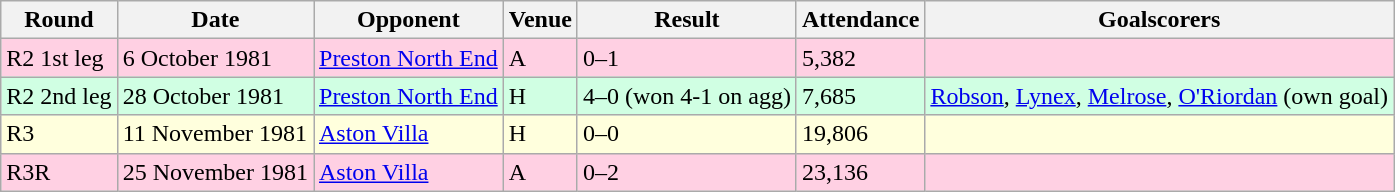<table class="wikitable">
<tr>
<th>Round</th>
<th>Date</th>
<th>Opponent</th>
<th>Venue</th>
<th>Result</th>
<th>Attendance</th>
<th>Goalscorers</th>
</tr>
<tr style="background-color: #ffd0e3;">
<td>R2 1st leg</td>
<td>6 October 1981</td>
<td><a href='#'>Preston North End</a></td>
<td>A</td>
<td>0–1</td>
<td>5,382</td>
<td></td>
</tr>
<tr style="background-color: #d0ffe3;">
<td>R2 2nd leg</td>
<td>28 October 1981</td>
<td><a href='#'>Preston North End</a></td>
<td>H</td>
<td>4–0 (won 4-1 on agg)</td>
<td>7,685</td>
<td><a href='#'>Robson</a>, <a href='#'>Lynex</a>, <a href='#'>Melrose</a>, <a href='#'>O'Riordan</a> (own goal)</td>
</tr>
<tr style="background-color: #ffffdd;">
<td>R3</td>
<td>11 November 1981</td>
<td><a href='#'>Aston Villa</a></td>
<td>H</td>
<td>0–0</td>
<td>19,806</td>
<td></td>
</tr>
<tr style="background-color: #ffd0e3;">
<td>R3R</td>
<td>25 November 1981</td>
<td><a href='#'>Aston Villa</a></td>
<td>A</td>
<td>0–2</td>
<td>23,136</td>
<td></td>
</tr>
</table>
